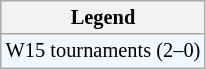<table class="wikitable" style=font-size:85%>
<tr>
<th>Legend</th>
</tr>
<tr style="background:#f0f8ff;">
<td>W15 tournaments (2–0)</td>
</tr>
</table>
